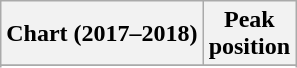<table class="wikitable sortable plainrowheaders" style="text-align:center">
<tr>
<th>Chart (2017–2018)</th>
<th>Peak<br>position</th>
</tr>
<tr>
</tr>
<tr>
</tr>
<tr>
</tr>
</table>
